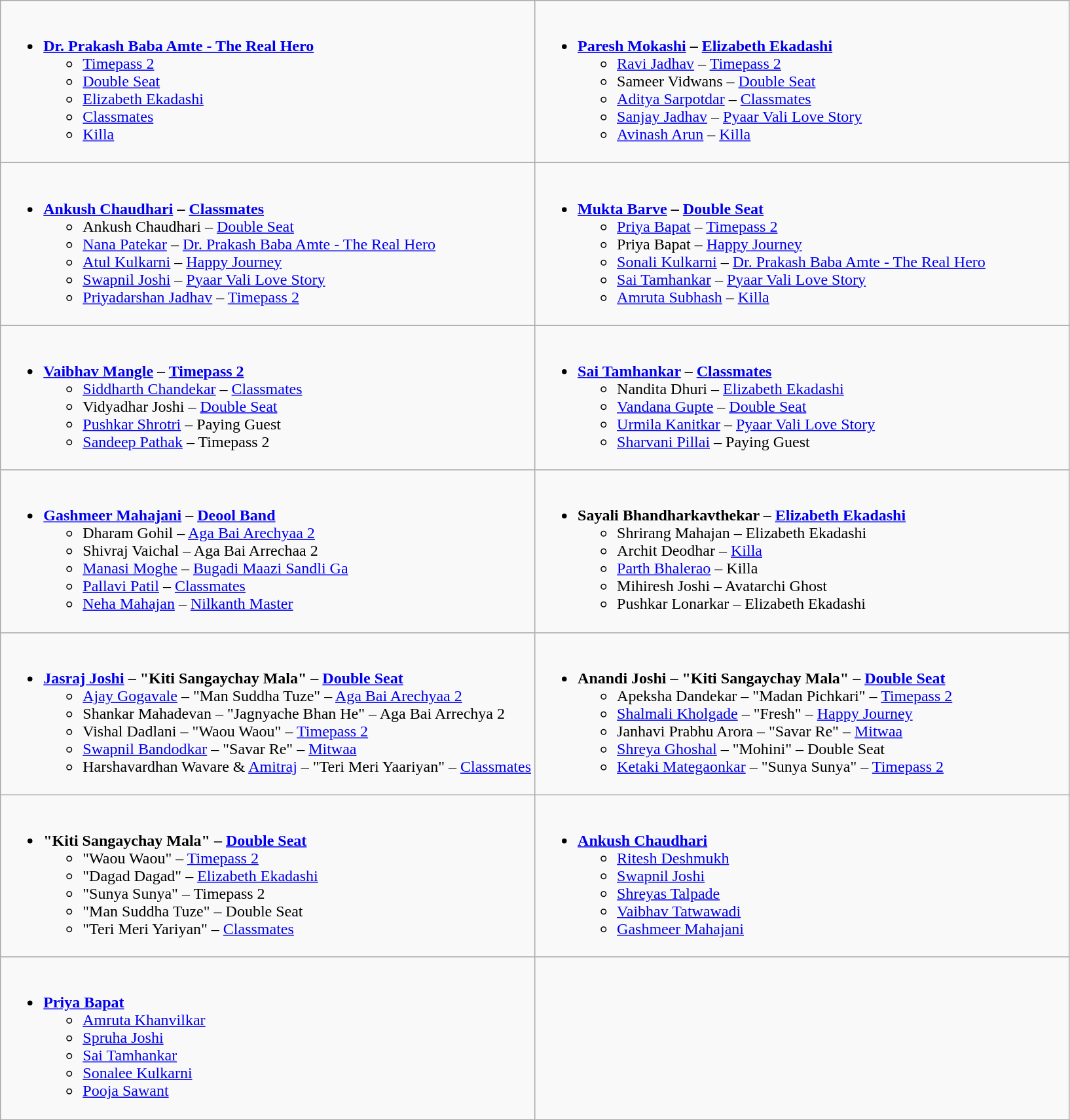<table class="wikitable" role="presentation">
<tr>
<td style="vertical-align:top; width:50%;"><br><ul><li><strong><a href='#'>Dr. Prakash Baba Amte - The Real Hero</a></strong><ul><li><a href='#'>Timepass 2</a></li><li><a href='#'>Double Seat</a></li><li><a href='#'>Elizabeth Ekadashi</a></li><li><a href='#'>Classmates</a></li><li><a href='#'>Killa</a></li></ul></li></ul></td>
<td style="vertical-align:top; width:50%;"><br><ul><li><strong><a href='#'>Paresh Mokashi</a> – <a href='#'>Elizabeth Ekadashi</a></strong><ul><li><a href='#'>Ravi Jadhav</a> – <a href='#'>Timepass 2</a></li><li>Sameer Vidwans – <a href='#'>Double Seat</a></li><li><a href='#'>Aditya Sarpotdar</a> – <a href='#'>Classmates</a></li><li><a href='#'>Sanjay Jadhav</a> – <a href='#'>Pyaar Vali Love Story</a></li><li><a href='#'>Avinash Arun</a> – <a href='#'>Killa</a></li></ul></li></ul></td>
</tr>
<tr>
<td style="vertical-align:top; width:50%;"><br><ul><li><strong><a href='#'>Ankush Chaudhari</a> – <a href='#'>Classmates</a></strong><ul><li>Ankush Chaudhari – <a href='#'>Double Seat</a></li><li><a href='#'>Nana Patekar</a> – <a href='#'>Dr. Prakash Baba Amte - The Real Hero</a></li><li><a href='#'>Atul Kulkarni</a> – <a href='#'>Happy Journey</a></li><li><a href='#'>Swapnil Joshi</a> – <a href='#'>Pyaar Vali Love Story</a></li><li><a href='#'>Priyadarshan Jadhav</a> – <a href='#'>Timepass 2</a></li></ul></li></ul></td>
<td style="vertical-align:top; width:50%;"><br><ul><li><strong><a href='#'>Mukta Barve</a> – <a href='#'>Double Seat</a></strong><ul><li><a href='#'>Priya Bapat</a> – <a href='#'>Timepass 2</a></li><li>Priya Bapat – <a href='#'>Happy Journey</a></li><li><a href='#'>Sonali Kulkarni</a> – <a href='#'>Dr. Prakash Baba Amte - The Real Hero</a></li><li><a href='#'>Sai Tamhankar</a> – <a href='#'>Pyaar Vali Love Story</a></li><li><a href='#'>Amruta Subhash</a> – <a href='#'>Killa</a></li></ul></li></ul></td>
</tr>
<tr>
<td style="vertical-align:top; width:50%;"><br><ul><li><strong><a href='#'>Vaibhav Mangle</a> – <a href='#'>Timepass 2</a></strong><ul><li><a href='#'>Siddharth Chandekar</a> – <a href='#'>Classmates</a></li><li>Vidyadhar Joshi – <a href='#'>Double Seat</a></li><li><a href='#'>Pushkar Shrotri</a> – Paying Guest</li><li><a href='#'>Sandeep Pathak</a> – Timepass 2</li></ul></li></ul></td>
<td style="vertical-align:top; width:50%;"><br><ul><li><strong><a href='#'>Sai Tamhankar</a> – <a href='#'>Classmates</a></strong><ul><li>Nandita Dhuri – <a href='#'>Elizabeth Ekadashi</a></li><li><a href='#'>Vandana Gupte</a> – <a href='#'>Double Seat</a></li><li><a href='#'>Urmila Kanitkar</a> – <a href='#'>Pyaar Vali Love Story</a></li><li><a href='#'>Sharvani Pillai</a> – Paying Guest</li></ul></li></ul></td>
</tr>
<tr>
<td style="vertical-align:top; width:50%;"><br><ul><li><strong><a href='#'>Gashmeer Mahajani</a> – <a href='#'>Deool Band</a></strong><ul><li>Dharam Gohil – <a href='#'>Aga Bai Arechyaa 2</a></li><li>Shivraj Vaichal – Aga Bai Arrechaa 2</li><li><a href='#'>Manasi Moghe</a> – <a href='#'>Bugadi Maazi Sandli Ga</a></li><li><a href='#'>Pallavi Patil</a> – <a href='#'>Classmates</a></li><li><a href='#'>Neha Mahajan</a> – <a href='#'>Nilkanth Master</a></li></ul></li></ul></td>
<td style="vertical-align:top; width:50%;"><br><ul><li><strong>Sayali Bhandharkavthekar – <a href='#'>Elizabeth Ekadashi</a></strong><ul><li>Shrirang Mahajan – Elizabeth Ekadashi</li><li>Archit Deodhar – <a href='#'>Killa</a></li><li><a href='#'>Parth Bhalerao</a> – Killa</li><li>Mihiresh Joshi – Avatarchi Ghost</li><li>Pushkar Lonarkar – Elizabeth Ekadashi</li></ul></li></ul></td>
</tr>
<tr>
<td style="vertical-align:top; width:50%;"><br><ul><li><strong><a href='#'>Jasraj Joshi</a> – "Kiti Sangaychay Mala" – <a href='#'>Double Seat</a></strong><ul><li><a href='#'>Ajay Gogavale</a> – "Man Suddha Tuze" – <a href='#'>Aga Bai Arechyaa 2</a></li><li>Shankar Mahadevan – "Jagnyache Bhan He" – Aga Bai Arrechya 2</li><li>Vishal Dadlani – "Waou Waou" – <a href='#'>Timepass 2</a></li><li><a href='#'>Swapnil Bandodkar</a> – "Savar Re" – <a href='#'>Mitwaa</a></li><li>Harshavardhan Wavare & <a href='#'>Amitraj</a> – "Teri Meri Yaariyan" – <a href='#'>Classmates</a></li></ul></li></ul></td>
<td style="vertical-align:top; width:50%;"><br><ul><li><strong>Anandi Joshi – "Kiti Sangaychay Mala" – <a href='#'>Double Seat</a></strong><ul><li>Apeksha Dandekar – "Madan Pichkari" – <a href='#'>Timepass 2</a></li><li><a href='#'>Shalmali Kholgade</a> – "Fresh" – <a href='#'>Happy Journey</a></li><li>Janhavi Prabhu Arora – "Savar Re" – <a href='#'>Mitwaa</a></li><li><a href='#'>Shreya Ghoshal</a> – "Mohini" – Double Seat</li><li><a href='#'>Ketaki Mategaonkar</a> – "Sunya Sunya" – <a href='#'>Timepass 2</a></li></ul></li></ul></td>
</tr>
<tr>
<td style="vertical-align:top; width:50%;"><br><ul><li><strong>"Kiti Sangaychay Mala" – <a href='#'>Double Seat</a></strong><ul><li>"Waou Waou" – <a href='#'>Timepass 2</a></li><li>"Dagad Dagad" – <a href='#'>Elizabeth Ekadashi</a></li><li>"Sunya Sunya" – Timepass 2</li><li>"Man Suddha Tuze" – Double Seat</li><li>"Teri Meri Yariyan" – <a href='#'>Classmates</a></li></ul></li></ul></td>
<td style="vertical-align:top; width:50%;"><br><ul><li><strong><a href='#'>Ankush Chaudhari</a></strong><ul><li><a href='#'>Ritesh Deshmukh</a></li><li><a href='#'>Swapnil Joshi</a></li><li><a href='#'>Shreyas Talpade</a></li><li><a href='#'>Vaibhav Tatwawadi</a></li><li><a href='#'>Gashmeer Mahajani</a></li></ul></li></ul></td>
</tr>
<tr>
<td style="vertical-align:top; width:50%;"><br><ul><li><strong><a href='#'>Priya Bapat</a></strong><ul><li><a href='#'>Amruta Khanvilkar</a></li><li><a href='#'>Spruha Joshi</a></li><li><a href='#'>Sai Tamhankar</a></li><li><a href='#'>Sonalee Kulkarni</a></li><li><a href='#'>Pooja Sawant</a></li></ul></li></ul></td>
</tr>
</table>
